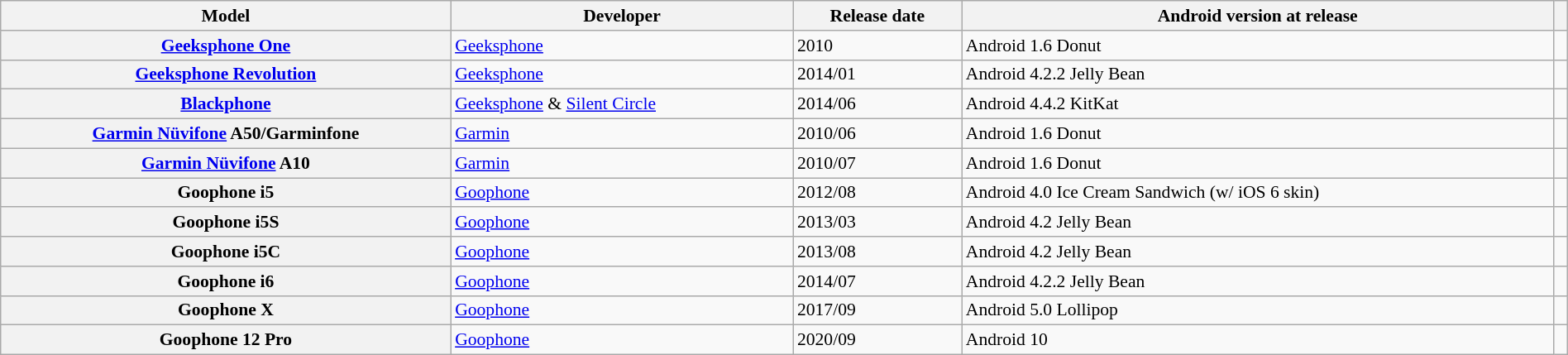<table class="wikitable sortable plainrowheaders" style="width:100%; font-size:90%;">
<tr>
<th scope="col">Model</th>
<th scope="col">Developer</th>
<th scope="col">Release date</th>
<th scope="col">Android version at release</th>
<th scope="col" class="unsortable"></th>
</tr>
<tr>
<th scope="row"><a href='#'>Geeksphone One</a></th>
<td><a href='#'>Geeksphone</a></td>
<td>2010</td>
<td>Android 1.6 Donut</td>
<td></td>
</tr>
<tr>
<th scope="row"><a href='#'>Geeksphone Revolution</a></th>
<td><a href='#'>Geeksphone</a></td>
<td>2014/01</td>
<td>Android 4.2.2 Jelly Bean</td>
<td></td>
</tr>
<tr>
<th scope="row"><a href='#'>Blackphone</a></th>
<td><a href='#'>Geeksphone</a> & <a href='#'>Silent Circle</a></td>
<td>2014/06</td>
<td>Android 4.4.2 KitKat</td>
<td></td>
</tr>
<tr>
<th scope="row"><a href='#'>Garmin Nüvifone</a> A50/Garminfone</th>
<td><a href='#'>Garmin</a></td>
<td>2010/06</td>
<td>Android 1.6 Donut</td>
<td></td>
</tr>
<tr>
<th scope="row"><a href='#'>Garmin Nüvifone</a> A10</th>
<td><a href='#'>Garmin</a></td>
<td>2010/07</td>
<td>Android 1.6 Donut</td>
<td></td>
</tr>
<tr>
<th scope="row">Goophone i5</th>
<td><a href='#'>Goophone</a></td>
<td>2012/08</td>
<td>Android 4.0 Ice Cream Sandwich (w/ iOS 6 skin)</td>
<td></td>
</tr>
<tr>
<th scope="row">Goophone i5S</th>
<td><a href='#'>Goophone</a></td>
<td>2013/03</td>
<td>Android 4.2 Jelly Bean</td>
<td></td>
</tr>
<tr>
<th scope="row">Goophone i5C</th>
<td><a href='#'>Goophone</a></td>
<td>2013/08</td>
<td>Android 4.2 Jelly Bean</td>
<td></td>
</tr>
<tr>
<th scope="row">Goophone i6</th>
<td><a href='#'>Goophone</a></td>
<td>2014/07</td>
<td>Android 4.2.2 Jelly Bean</td>
<td></td>
</tr>
<tr>
<th scope="row">Goophone X</th>
<td><a href='#'>Goophone</a></td>
<td>2017/09</td>
<td>Android 5.0 Lollipop</td>
<td></td>
</tr>
<tr>
<th scope="row">Goophone 12 Pro</th>
<td><a href='#'>Goophone</a></td>
<td>2020/09</td>
<td>Android 10</td>
<td></td>
</tr>
</table>
